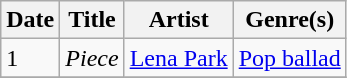<table class="wikitable" style="text-align: left;">
<tr>
<th>Date</th>
<th>Title</th>
<th>Artist</th>
<th>Genre(s)</th>
</tr>
<tr>
<td>1</td>
<td><em>Piece</em></td>
<td><a href='#'>Lena Park</a></td>
<td><a href='#'>Pop ballad</a></td>
</tr>
<tr>
</tr>
</table>
